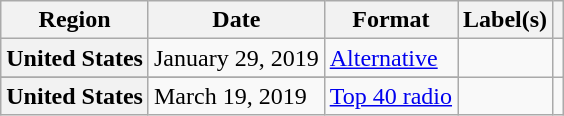<table class="wikitable plainrowheaders">
<tr>
<th scope="col">Region</th>
<th scope="col">Date</th>
<th scope="col">Format</th>
<th scope="col">Label(s)</th>
<th scope="col"></th>
</tr>
<tr>
<th scope="row">United States</th>
<td>January 29, 2019</td>
<td><a href='#'>Alternative</a></td>
<td rowspan="2"></td>
<td align="center"></td>
</tr>
<tr |August 13, 2019>
</tr>
<tr>
<th scope="row">United States</th>
<td>March 19, 2019</td>
<td><a href='#'>Top 40 radio</a></td>
<td align="center"></td>
</tr>
</table>
